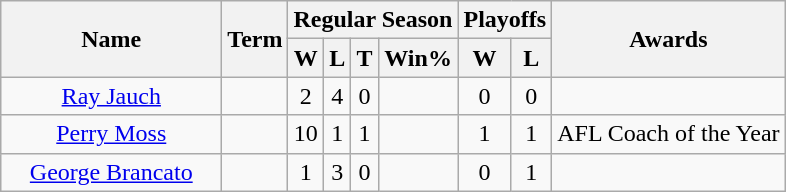<table class="wikitable">
<tr>
<th rowspan="2" style="width:140px;">Name</th>
<th rowspan="2">Term</th>
<th colspan="4">Regular Season</th>
<th colspan="2">Playoffs</th>
<th rowspan="2">Awards</th>
</tr>
<tr>
<th>W</th>
<th>L</th>
<th>T</th>
<th>Win%</th>
<th>W</th>
<th>L</th>
</tr>
<tr>
<td style="text-align:center;"><a href='#'>Ray Jauch</a></td>
<td style="text-align:center;"></td>
<td style="text-align:center;">2</td>
<td style="text-align:center;">4</td>
<td style="text-align:center;">0</td>
<td style="text-align:center;"></td>
<td style="text-align:center;">0</td>
<td style="text-align:center;">0</td>
<td style="text-align:center;"></td>
</tr>
<tr>
<td style="text-align:center;"><a href='#'>Perry Moss</a></td>
<td style="text-align:center;"></td>
<td style="text-align:center;">10</td>
<td style="text-align:center;">1</td>
<td style="text-align:center;">1</td>
<td style="text-align:center;"></td>
<td style="text-align:center;">1</td>
<td style="text-align:center;">1</td>
<td style="text-align:center;"> AFL Coach of the Year</td>
</tr>
<tr>
<td style="text-align:center;"><a href='#'>George Brancato</a></td>
<td style="text-align:center;"></td>
<td style="text-align:center;">1</td>
<td style="text-align:center;">3</td>
<td style="text-align:center;">0</td>
<td style="text-align:center;"></td>
<td style="text-align:center;">0</td>
<td style="text-align:center;">1</td>
<td style="text-align:center;"></td>
</tr>
</table>
